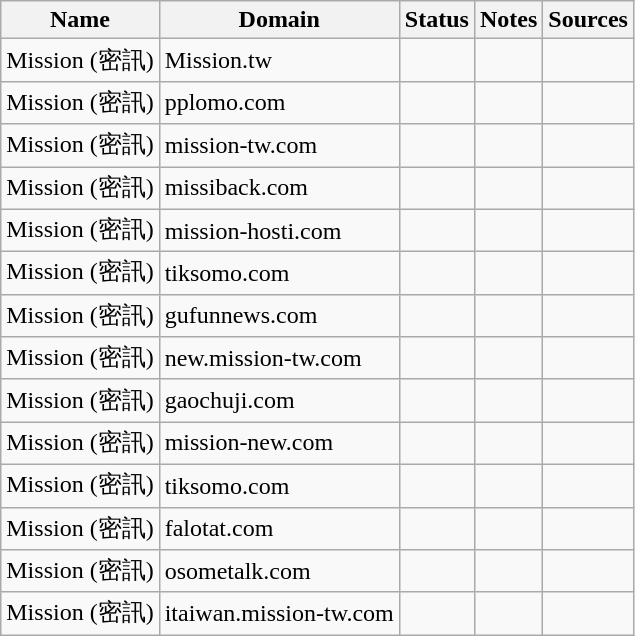<table class="wikitable sortable mw-collapsible">
<tr>
<th>Name</th>
<th>Domain</th>
<th>Status</th>
<th class="sortable">Notes</th>
<th class="unsortable">Sources</th>
</tr>
<tr>
<td>Mission (密訊)</td>
<td>Mission.tw</td>
<td></td>
<td></td>
<td></td>
</tr>
<tr>
<td>Mission (密訊)</td>
<td>pplomo.com</td>
<td></td>
<td></td>
<td></td>
</tr>
<tr>
<td>Mission (密訊)</td>
<td>mission-tw.com</td>
<td></td>
<td></td>
<td></td>
</tr>
<tr>
<td>Mission (密訊)</td>
<td>missiback.com</td>
<td></td>
<td></td>
<td></td>
</tr>
<tr>
<td>Mission (密訊)</td>
<td>mission-hosti.com</td>
<td></td>
<td></td>
<td></td>
</tr>
<tr>
<td>Mission (密訊)</td>
<td>tiksomo.com</td>
<td></td>
<td></td>
<td></td>
</tr>
<tr>
<td>Mission (密訊)</td>
<td>gufunnews.com</td>
<td></td>
<td></td>
<td></td>
</tr>
<tr>
<td>Mission (密訊)</td>
<td>new.mission-tw.com</td>
<td></td>
<td></td>
<td></td>
</tr>
<tr>
<td>Mission (密訊)</td>
<td>gaochuji.com</td>
<td></td>
<td></td>
<td></td>
</tr>
<tr>
<td>Mission (密訊)</td>
<td>mission-new.com</td>
<td></td>
<td></td>
<td></td>
</tr>
<tr>
<td>Mission (密訊)</td>
<td>tiksomo.com</td>
<td></td>
<td></td>
<td></td>
</tr>
<tr>
<td>Mission (密訊)</td>
<td>falotat.com</td>
<td></td>
<td></td>
<td></td>
</tr>
<tr>
<td>Mission (密訊)</td>
<td>osometalk.com</td>
<td></td>
<td></td>
<td></td>
</tr>
<tr>
<td>Mission (密訊)</td>
<td>itaiwan.mission-tw.com</td>
<td></td>
<td></td>
<td></td>
</tr>
</table>
